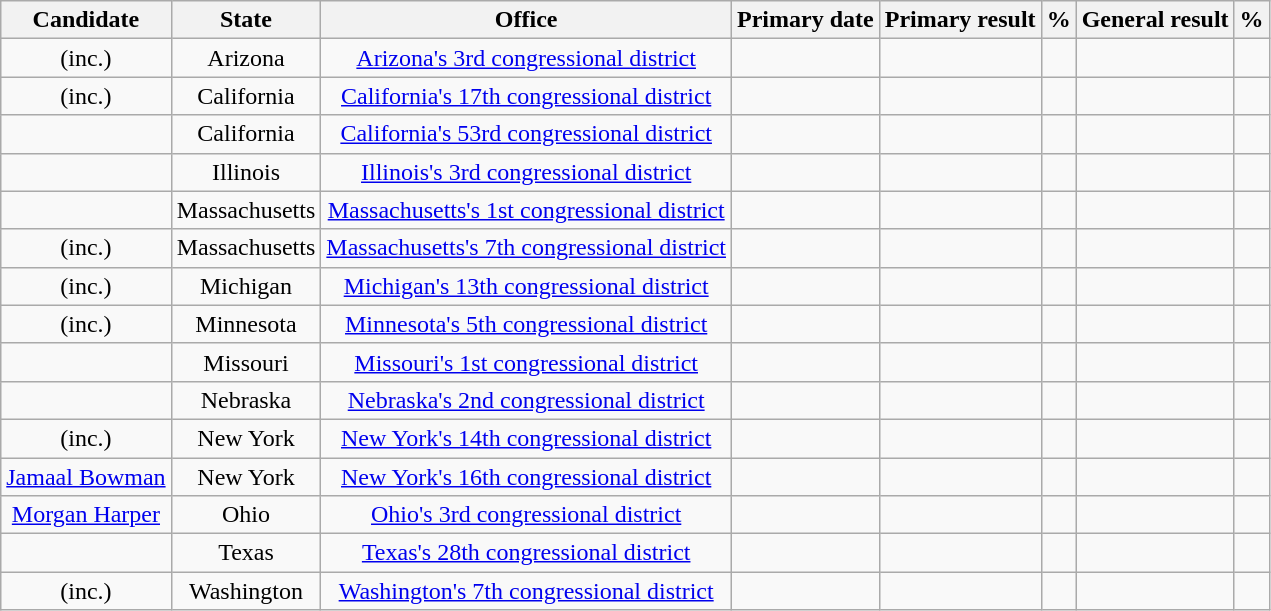<table class="wikitable mw-collapsible">
<tr>
<th bgcolor=teal><span>Candidate</span></th>
<th bgcolor=teal><span>State</span></th>
<th bgcolor=teal><span>Office</span></th>
<th bgcolor=teal><span>Primary date</span></th>
<th bgcolor=teal data-sort-type="date"><span>Primary result</span></th>
<th bgcolor=teal><span><abbr>%</abbr></span></th>
<th bgcolor=teal><span>General result</span></th>
<th bgcolor=teal><span><abbr>%</abbr></span></th>
</tr>
<tr style="text-align:center;">
<td> (inc.)</td>
<td> Arizona</td>
<td><a href='#'>Arizona's 3rd congressional district</a></td>
<td><a href='#'></a></td>
<td></td>
<td></td>
<td></td>
<td></td>
</tr>
<tr style="text-align:center;">
<td> (inc.)</td>
<td> California</td>
<td><a href='#'>California's 17th congressional district</a></td>
<td><a href='#'></a></td>
<td></td>
<td></td>
<td></td>
<td></td>
</tr>
<tr style="text-align:center;">
<td></td>
<td> California</td>
<td><a href='#'>California's 53rd congressional district</a></td>
<td><a href='#'></a></td>
<td></td>
<td></td>
<td></td>
<td></td>
</tr>
<tr style="text-align:center;">
<td></td>
<td> Illinois</td>
<td><a href='#'>Illinois's 3rd congressional district</a></td>
<td><a href='#'></a></td>
<td></td>
<td></td>
<td></td>
<td></td>
</tr>
<tr style="text-align:center;">
<td></td>
<td> Massachusetts</td>
<td><a href='#'>Massachusetts's 1st congressional district</a></td>
<td><a href='#'></a></td>
<td></td>
<td></td>
<td></td>
<td></td>
</tr>
<tr style="text-align:center;">
<td> (inc.)</td>
<td> Massachusetts</td>
<td><a href='#'>Massachusetts's 7th congressional district</a></td>
<td><a href='#'></a></td>
<td></td>
<td></td>
<td></td>
<td></td>
</tr>
<tr style="text-align:center;">
<td> (inc.)</td>
<td> Michigan</td>
<td><a href='#'>Michigan's 13th congressional district</a></td>
<td><a href='#'></a></td>
<td></td>
<td></td>
<td></td>
<td></td>
</tr>
<tr style="text-align:center;">
<td> (inc.)</td>
<td> Minnesota</td>
<td><a href='#'>Minnesota's 5th congressional district</a></td>
<td><a href='#'></a></td>
<td></td>
<td></td>
<td></td>
<td></td>
</tr>
<tr style="text-align:center;">
<td></td>
<td> Missouri</td>
<td><a href='#'>Missouri's 1st congressional district</a></td>
<td><a href='#'></a></td>
<td></td>
<td></td>
<td></td>
<td></td>
</tr>
<tr style="text-align:center;">
<td></td>
<td> Nebraska</td>
<td><a href='#'>Nebraska's 2nd congressional district</a></td>
<td><a href='#'></a></td>
<td></td>
<td></td>
<td></td>
<td></td>
</tr>
<tr style="text-align:center;">
<td> (inc.)</td>
<td> New York</td>
<td><a href='#'>New York's 14th congressional district</a></td>
<td><a href='#'></a></td>
<td></td>
<td></td>
<td></td>
<td></td>
</tr>
<tr style="text-align:center;">
<td><a href='#'>Jamaal Bowman</a></td>
<td> New York</td>
<td><a href='#'>New York's 16th congressional district</a></td>
<td><a href='#'></a></td>
<td></td>
<td></td>
<td></td>
<td></td>
</tr>
<tr style="text-align:center;">
<td><a href='#'>Morgan Harper</a></td>
<td> Ohio</td>
<td><a href='#'>Ohio's 3rd congressional district</a></td>
<td><a href='#'></a></td>
<td></td>
<td></td>
<td></td>
<td></td>
</tr>
<tr style="text-align:center;">
<td></td>
<td> Texas</td>
<td><a href='#'>Texas's 28th congressional district</a></td>
<td><a href='#'></a></td>
<td></td>
<td></td>
<td></td>
<td></td>
</tr>
<tr style="text-align:center;">
<td> (inc.)</td>
<td> Washington</td>
<td><a href='#'>Washington's 7th congressional district</a></td>
<td><a href='#'></a></td>
<td></td>
<td></td>
<td></td>
<td></td>
</tr>
</table>
